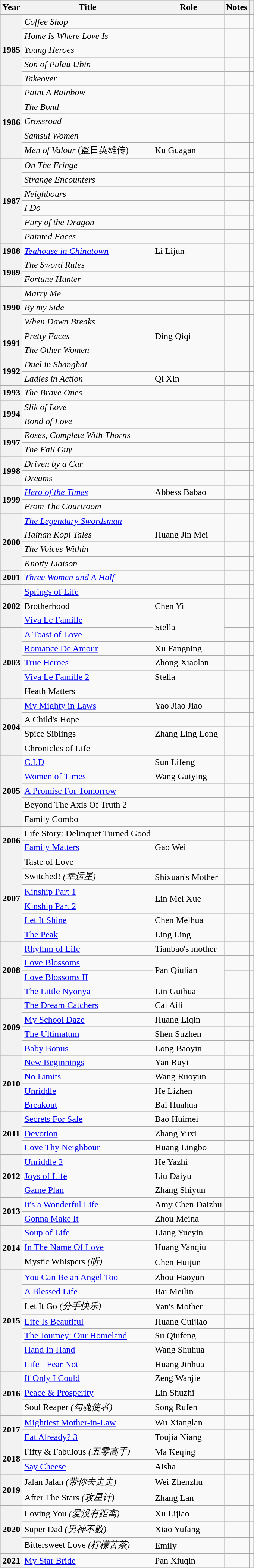<table class="wikitable sortable plainrowheaders">
<tr>
<th scope="col">Year</th>
<th scope="col">Title</th>
<th scope="col">Role</th>
<th scope="col" class="unsortable">Notes</th>
<th scope="col" class="unsortable"></th>
</tr>
<tr>
<th scope="row" rowspan="5">1985</th>
<td><em>Coffee Shop</em></td>
<td></td>
<td></td>
<td></td>
</tr>
<tr>
<td><em>Home Is Where Love Is</em></td>
<td></td>
<td></td>
<td></td>
</tr>
<tr>
<td><em>Young Heroes</em></td>
<td></td>
<td></td>
<td></td>
</tr>
<tr>
<td><em>Son of Pulau Ubin</em></td>
<td></td>
<td></td>
<td></td>
</tr>
<tr>
<td><em>Takeover</em></td>
<td></td>
<td></td>
<td></td>
</tr>
<tr>
<th scope="row" rowspan="5">1986</th>
<td><em>Paint A Rainbow</em></td>
<td></td>
<td></td>
<td></td>
</tr>
<tr>
<td><em>The Bond</em></td>
<td></td>
<td></td>
<td></td>
</tr>
<tr>
<td><em>Crossroad</em></td>
<td></td>
<td></td>
<td></td>
</tr>
<tr>
<td><em>Samsui Women</em></td>
<td></td>
<td></td>
<td></td>
</tr>
<tr>
<td><em>Men of Valour</em> (盗日英雄传)</td>
<td>Ku Guagan</td>
<td></td>
<td></td>
</tr>
<tr>
<th scope="row" rowspan="6">1987</th>
<td><em>On The Fringe</em></td>
<td></td>
<td></td>
<td></td>
</tr>
<tr>
<td><em>Strange Encounters</em></td>
<td></td>
<td></td>
<td></td>
</tr>
<tr>
<td><em>Neighbours</em></td>
<td></td>
<td></td>
<td></td>
</tr>
<tr>
<td><em>I Do</em></td>
<td></td>
<td></td>
<td></td>
</tr>
<tr>
<td><em>Fury of the Dragon</em></td>
<td></td>
<td></td>
<td></td>
</tr>
<tr>
<td><em>Painted Faces</em></td>
<td></td>
<td></td>
<td></td>
</tr>
<tr>
<th scope="row">1988</th>
<td><em><a href='#'>Teahouse in Chinatown</a></em></td>
<td>Li Lijun</td>
<td></td>
<td></td>
</tr>
<tr>
<th scope="row" rowspan="2">1989</th>
<td><em>The Sword Rules</em></td>
<td></td>
<td></td>
<td></td>
</tr>
<tr>
<td><em>Fortune Hunter</em></td>
<td></td>
<td></td>
<td></td>
</tr>
<tr>
<th scope="row" rowspan="3">1990</th>
<td><em>Marry Me</em></td>
<td></td>
<td></td>
<td></td>
</tr>
<tr>
<td><em>By my Side</em></td>
<td></td>
<td></td>
<td></td>
</tr>
<tr>
<td><em>When Dawn Breaks</em></td>
<td></td>
<td></td>
<td></td>
</tr>
<tr>
<th scope="row" rowspan="2">1991</th>
<td><em>Pretty Faces</em></td>
<td>Ding Qiqi</td>
<td></td>
<td></td>
</tr>
<tr>
<td><em>The Other Women</em></td>
<td></td>
<td></td>
<td></td>
</tr>
<tr>
<th scope="row" rowspan="2">1992</th>
<td><em>Duel in Shanghai</em></td>
<td></td>
<td></td>
<td></td>
</tr>
<tr>
<td><em>Ladies in Action</em></td>
<td>Qi Xin</td>
<td></td>
<td></td>
</tr>
<tr>
<th scope="row">1993</th>
<td><em>The Brave Ones</em></td>
<td></td>
<td></td>
<td></td>
</tr>
<tr>
<th scope="row" rowspan="2">1994</th>
<td><em>Slik of Love</em></td>
<td></td>
<td></td>
<td></td>
</tr>
<tr>
<td><em>Bond of Love</em></td>
<td></td>
<td></td>
<td></td>
</tr>
<tr>
<th scope="row" rowspan="2">1997</th>
<td><em>Roses, Complete With Thorns</em></td>
<td></td>
<td></td>
<td></td>
</tr>
<tr>
<td><em>The Fall Guy</em></td>
<td></td>
<td></td>
<td></td>
</tr>
<tr>
<th scope="row" rowspan="2">1998</th>
<td><em>Driven by a Car</em></td>
<td></td>
<td></td>
<td></td>
</tr>
<tr>
<td><em>Dreams</em></td>
<td></td>
<td></td>
<td></td>
</tr>
<tr>
<th scope="row" rowspan="2">1999</th>
<td><em><a href='#'>Hero of the Times</a></em></td>
<td>Abbess Babao</td>
<td></td>
<td></td>
</tr>
<tr>
<td><em>From The Courtroom</em></td>
<td></td>
<td></td>
<td></td>
</tr>
<tr>
<th scope="row" rowspan="4">2000</th>
<td><em><a href='#'>The Legendary Swordsman</a></em></td>
<td></td>
<td></td>
<td></td>
</tr>
<tr>
<td><em>Hainan Kopi Tales</em></td>
<td>Huang Jin Mei</td>
<td></td>
<td></td>
</tr>
<tr>
<td><em>The Voices Within</em></td>
<td></td>
<td></td>
<td></td>
</tr>
<tr>
<td><em>Knotty Liaison</em></td>
<td></td>
<td></td>
<td></td>
</tr>
<tr>
<th scope="row">2001</th>
<td><em><a href='#'>Three Women and A Half</a></em></td>
<td></td>
<td></td>
<td></td>
</tr>
<tr>
<th scope="row" rowspan="3">2002</th>
<td><a href='#'>Springs of Life</a><em></td>
<td></td>
<td></td>
<td></td>
</tr>
<tr>
<td></em>Brotherhood<em></td>
<td>Chen Yi</td>
<td></td>
<td></td>
</tr>
<tr>
<td></em><a href='#'>Viva Le Famille</a><em></td>
<td rowspan="2">Stella</td>
<td></td>
<td></td>
</tr>
<tr>
<th scope="row" rowspan="5">2003</th>
<td></em><a href='#'>A Toast of Love</a><em></td>
<td></td>
<td></td>
</tr>
<tr>
<td></em><a href='#'>Romance De Amour</a><em></td>
<td>Xu Fangning</td>
<td></td>
<td></td>
</tr>
<tr>
<td></em><a href='#'>True Heroes</a><em></td>
<td>Zhong Xiaolan</td>
<td></td>
<td></td>
</tr>
<tr>
<td></em><a href='#'>Viva Le Famille 2</a><em></td>
<td>Stella</td>
<td></td>
<td></td>
</tr>
<tr>
<td></em>Heath Matters<em></td>
<td></td>
<td></td>
<td></td>
</tr>
<tr>
<th scope="row" rowspan="4">2004</th>
<td></em><a href='#'>My Mighty in Laws</a><em></td>
<td>Yao Jiao Jiao</td>
<td></td>
<td></td>
</tr>
<tr>
<td></em>A Child's Hope<em></td>
<td></td>
<td></td>
<td></td>
</tr>
<tr>
<td></em>Spice Siblings<em></td>
<td>Zhang Ling Long</td>
<td></td>
<td></td>
</tr>
<tr>
<td></em>Chronicles of Life<em></td>
<td></td>
<td></td>
<td></td>
</tr>
<tr>
<th scope="row" rowspan="5">2005</th>
<td></em><a href='#'>C.I.D</a><em></td>
<td>Sun Lifeng</td>
<td></td>
<td></td>
</tr>
<tr>
<td></em><a href='#'>Women of Times</a><em></td>
<td>Wang Guiying</td>
<td></td>
<td></td>
</tr>
<tr>
<td></em><a href='#'>A Promise For Tomorrow</a><em></td>
<td></td>
<td></td>
<td></td>
</tr>
<tr>
<td></em>Beyond The Axis Of Truth 2<em></td>
<td></td>
<td></td>
<td></td>
</tr>
<tr>
<td></em>Family Combo<em></td>
<td></td>
<td></td>
<td></td>
</tr>
<tr>
<th scope="row" rowspan="2">2006</th>
<td></em>Life Story: Delinquet Turned Good<em></td>
<td></td>
<td></td>
<td></td>
</tr>
<tr>
<td></em><a href='#'>Family Matters</a><em></td>
<td>Gao Wei</td>
<td></td>
<td></td>
</tr>
<tr>
<th scope="row" rowspan="6">2007</th>
<td></em>Taste of Love<em></td>
<td></td>
<td></td>
<td></td>
</tr>
<tr>
<td></em>Switched!<em> (幸运星)</td>
<td>Shixuan's Mother</td>
<td></td>
<td></td>
</tr>
<tr>
<td></em><a href='#'>Kinship Part 1</a><em></td>
<td rowspan="2">Lin Mei Xue</td>
<td></td>
<td></td>
</tr>
<tr>
<td></em><a href='#'>Kinship Part 2</a><em></td>
<td></td>
<td></td>
</tr>
<tr>
<td></em><a href='#'>Let It Shine</a><em></td>
<td>Chen Meihua</td>
<td></td>
<td></td>
</tr>
<tr>
<td></em><a href='#'>The Peak</a><em></td>
<td>Ling Ling</td>
<td></td>
<td></td>
</tr>
<tr>
<th scope="row" rowspan="4">2008</th>
<td></em><a href='#'>Rhythm of Life</a><em></td>
<td>Tianbao's mother</td>
<td></td>
<td></td>
</tr>
<tr>
<td></em><a href='#'>Love Blossoms</a><em></td>
<td rowspan="2">Pan Qiulian</td>
<td></td>
<td></td>
</tr>
<tr>
<td></em><a href='#'>Love Blossoms II</a><em></td>
<td></td>
<td></td>
</tr>
<tr>
<td></em><a href='#'>The Little Nyonya</a><em></td>
<td>Lin Guihua</td>
<td></td>
<td></td>
</tr>
<tr>
<th scope="row" rowspan="4">2009</th>
<td></em><a href='#'>The Dream Catchers</a><em></td>
<td>Cai Aili</td>
<td></td>
<td></td>
</tr>
<tr>
<td></em><a href='#'>My School Daze</a><em></td>
<td>Huang Liqin</td>
<td></td>
<td></td>
</tr>
<tr>
<td></em><a href='#'>The Ultimatum</a><em></td>
<td>Shen Suzhen</td>
<td></td>
<td></td>
</tr>
<tr>
<td></em><a href='#'>Baby Bonus</a><em></td>
<td>Long Baoyin</td>
<td></td>
<td></td>
</tr>
<tr>
<th scope="row" rowspan="4">2010</th>
<td></em><a href='#'>New Beginnings</a><em></td>
<td>Yan Ruyi</td>
<td></td>
<td></td>
</tr>
<tr>
<td></em><a href='#'>No Limits</a><em></td>
<td>Wang Ruoyun</td>
<td></td>
<td></td>
</tr>
<tr>
<td></em><a href='#'>Unriddle</a><em></td>
<td>He Lizhen</td>
<td></td>
<td></td>
</tr>
<tr>
<td></em><a href='#'>Breakout</a><em></td>
<td>Bai Huahua</td>
<td></td>
<td></td>
</tr>
<tr>
<th scope="row" rowspan="3">2011</th>
<td></em><a href='#'>Secrets For Sale</a><em></td>
<td>Bao Huimei</td>
<td></td>
<td></td>
</tr>
<tr>
<td></em><a href='#'>Devotion</a><em></td>
<td>Zhang Yuxi</td>
<td></td>
<td></td>
</tr>
<tr>
<td></em><a href='#'>Love Thy Neighbour</a><em></td>
<td>Huang Lingbo</td>
<td></td>
<td></td>
</tr>
<tr>
<th scope="row" rowspan="3">2012</th>
<td></em><a href='#'>Unriddle 2</a><em></td>
<td>He Yazhi</td>
<td></td>
<td></td>
</tr>
<tr>
<td></em><a href='#'>Joys of Life</a><em></td>
<td>Liu Daiyu</td>
<td></td>
<td></td>
</tr>
<tr>
<td></em><a href='#'>Game Plan</a><em></td>
<td>Zhang Shiyun</td>
<td></td>
<td></td>
</tr>
<tr>
<th scope="row" rowspan="2">2013</th>
<td></em><a href='#'>It's a Wonderful Life</a><em></td>
<td>Amy Chen Daizhu</td>
<td></td>
<td></td>
</tr>
<tr>
<td></em><a href='#'>Gonna Make It</a><em></td>
<td>Zhou Meina</td>
<td></td>
<td></td>
</tr>
<tr>
<th scope="row" rowspan="3">2014</th>
<td></em><a href='#'>Soup of Life</a><em></td>
<td>Liang Yueyin</td>
<td></td>
<td></td>
</tr>
<tr>
<td></em><a href='#'>In The Name Of Love</a><em></td>
<td>Huang Yanqiu</td>
<td></td>
<td></td>
</tr>
<tr>
<td></em>Mystic Whispers<em> (听)</td>
<td>Chen Huijun</td>
<td></td>
<td></td>
</tr>
<tr>
<th scope="row" rowspan="7">2015</th>
<td></em><a href='#'>You Can Be an Angel Too</a><em></td>
<td>Zhou Haoyun</td>
<td></td>
<td></td>
</tr>
<tr>
<td></em><a href='#'>A Blessed Life</a><em></td>
<td>Bai Meilin</td>
<td></td>
<td></td>
</tr>
<tr>
<td></em>Let It Go<em> (分手快乐)</td>
<td>Yan's Mother</td>
<td></td>
<td></td>
</tr>
<tr>
<td></em><a href='#'>Life Is Beautiful</a><em></td>
<td>Huang Cuijiao</td>
<td></td>
<td></td>
</tr>
<tr>
<td></em><a href='#'>The Journey: Our Homeland</a><em></td>
<td>Su Qiufeng</td>
<td></td>
<td></td>
</tr>
<tr>
<td></em><a href='#'>Hand In Hand</a><em></td>
<td>Wang Shuhua</td>
<td></td>
<td></td>
</tr>
<tr>
<td></em><a href='#'>Life - Fear Not</a><em></td>
<td>Huang Jinhua</td>
<td></td>
<td></td>
</tr>
<tr>
<th scope="row" rowspan="3">2016</th>
<td></em><a href='#'>If Only I Could</a><em></td>
<td>Zeng Wanjie</td>
<td></td>
<td></td>
</tr>
<tr>
<td></em><a href='#'>Peace & Prosperity</a><em></td>
<td>Lin Shuzhi</td>
<td></td>
<td></td>
</tr>
<tr>
<td></em>Soul Reaper <em> (勾魂使者)</td>
<td>Song Rufen</td>
<td></td>
<td></td>
</tr>
<tr>
<th scope="row" rowspan="2">2017</th>
<td></em><a href='#'>Mightiest Mother-in-Law</a><em></td>
<td>Wu Xianglan</td>
<td></td>
<td></td>
</tr>
<tr>
<td></em><a href='#'>Eat Already? 3</a><em></td>
<td>Toujia Niang</td>
<td></td>
<td></td>
</tr>
<tr>
<th scope="row" rowspan="2">2018</th>
<td></em>Fifty & Fabulous<em> (五零高手)</td>
<td>Ma Keqing</td>
<td></td>
<td></td>
</tr>
<tr>
<td></em><a href='#'>Say Cheese</a><em></td>
<td>Aisha</td>
<td></td>
<td></td>
</tr>
<tr>
<th scope="row" rowspan="2">2019</th>
<td></em>Jalan Jalan<em> (带你去走走)</td>
<td>Wei Zhenzhu</td>
<td></td>
<td></td>
</tr>
<tr>
<td></em>After The Stars<em> (攻星计)</td>
<td>Zhang Lan</td>
<td></td>
<td></td>
</tr>
<tr>
<th scope="row" rowspan="3">2020</th>
<td></em>Loving You<em> (爱没有距离)</td>
<td>Xu Lijiao</td>
<td></td>
<td></td>
</tr>
<tr>
<td></em>Super Dad<em> (男神不败)</td>
<td>Xiao Yufang</td>
<td></td>
<td></td>
</tr>
<tr>
<td></em>Bittersweet Love<em> (柠檬苦茶)</td>
<td>Emily</td>
<td></td>
<td></td>
</tr>
<tr>
<th scope="row">2021</th>
<td></em><a href='#'>My Star Bride</a><em></td>
<td>Pan Xiuqin</td>
<td></td>
<td></td>
</tr>
</table>
